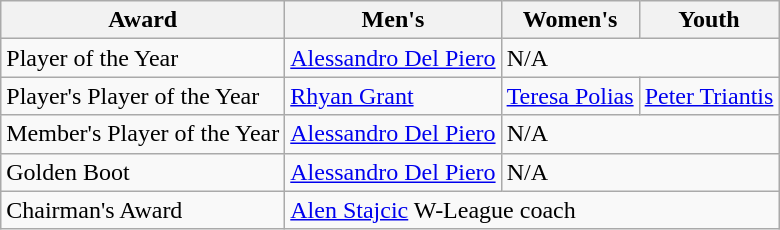<table class="wikitable">
<tr>
<th>Award</th>
<th>Men's</th>
<th>Women's</th>
<th>Youth</th>
</tr>
<tr>
<td>Player of the Year</td>
<td><a href='#'>Alessandro Del Piero</a></td>
<td colspan=2>N/A</td>
</tr>
<tr>
<td>Player's Player of the Year</td>
<td><a href='#'>Rhyan Grant</a></td>
<td><a href='#'>Teresa Polias</a></td>
<td><a href='#'>Peter Triantis</a></td>
</tr>
<tr>
<td>Member's Player of the Year</td>
<td><a href='#'>Alessandro Del Piero</a></td>
<td colspan=2>N/A</td>
</tr>
<tr>
<td>Golden Boot</td>
<td><a href='#'>Alessandro Del Piero</a></td>
<td colspan=2>N/A</td>
</tr>
<tr>
<td>Chairman's Award</td>
<td colspan=3><a href='#'>Alen Stajcic</a> W-League coach</td>
</tr>
</table>
